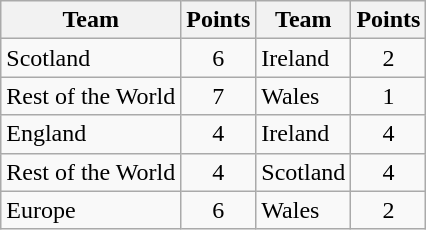<table class="wikitable" style="text-align:center">
<tr>
<th>Team</th>
<th>Points</th>
<th>Team</th>
<th>Points</th>
</tr>
<tr>
<td align=left> Scotland</td>
<td>6</td>
<td align=left> Ireland</td>
<td>2</td>
</tr>
<tr>
<td align=left>Rest of the World</td>
<td>7</td>
<td align=left> Wales</td>
<td>1</td>
</tr>
<tr>
<td align=left> England</td>
<td>4</td>
<td align=left> Ireland</td>
<td>4</td>
</tr>
<tr>
<td align=left>Rest of the World</td>
<td>4</td>
<td align=left> Scotland</td>
<td>4</td>
</tr>
<tr>
<td align=left> Europe</td>
<td>6</td>
<td align=left> Wales</td>
<td>2</td>
</tr>
</table>
